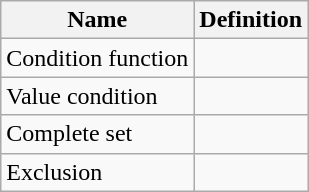<table class="wikitable">
<tr>
<th>Name</th>
<th>Definition</th>
</tr>
<tr>
<td>Condition function</td>
<td></td>
</tr>
<tr>
<td>Value condition</td>
<td></td>
</tr>
<tr>
<td>Complete set</td>
<td></td>
</tr>
<tr>
<td>Exclusion</td>
<td></td>
</tr>
</table>
